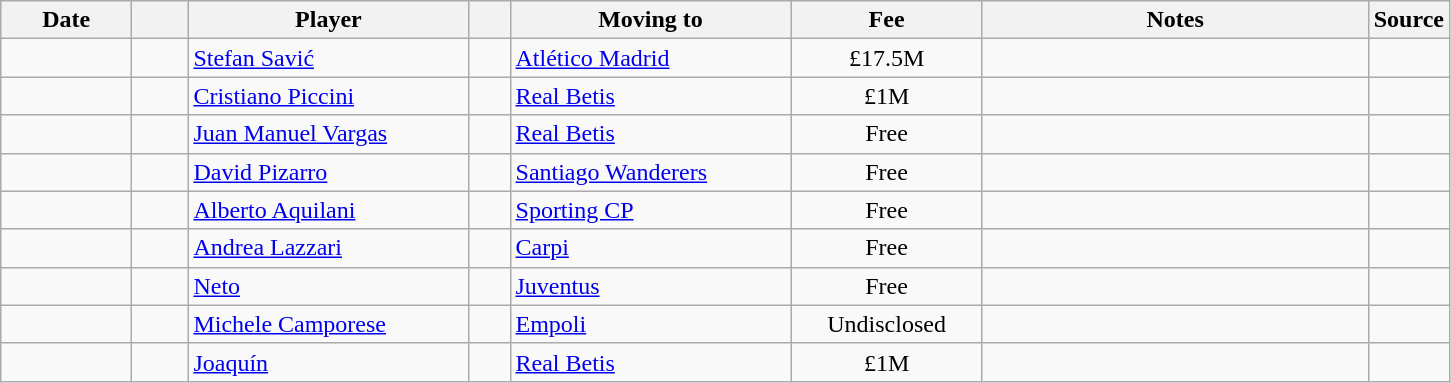<table class="wikitable sortable">
<tr>
<th style="width:80px;">Date</th>
<th style="width:30px;"></th>
<th style="width:180px;">Player</th>
<th style="width:20px;"></th>
<th style="width:180px;">Moving to</th>
<th style="width:120px;" class="unsortable">Fee</th>
<th style="width:250px;" class="unsortable">Notes</th>
<th style="width:20px;">Source</th>
</tr>
<tr>
<td></td>
<td align=center></td>
<td> <a href='#'>Stefan Savić</a></td>
<td align=center></td>
<td> <a href='#'>Atlético Madrid</a></td>
<td align=center>£17.5M</td>
<td align=center></td>
<td></td>
</tr>
<tr>
<td></td>
<td align=center></td>
<td> <a href='#'>Cristiano Piccini</a></td>
<td align=center></td>
<td> <a href='#'>Real Betis</a></td>
<td align=center>£1M</td>
<td align=center></td>
<td></td>
</tr>
<tr>
<td></td>
<td align=center></td>
<td> <a href='#'>Juan Manuel Vargas</a></td>
<td align=center></td>
<td> <a href='#'>Real Betis</a></td>
<td align=center>Free</td>
<td align=center></td>
<td></td>
</tr>
<tr>
<td></td>
<td align=center></td>
<td> <a href='#'>David Pizarro</a></td>
<td align=center></td>
<td> <a href='#'>Santiago Wanderers</a></td>
<td align=center>Free</td>
<td align=center></td>
<td></td>
</tr>
<tr>
<td></td>
<td align=center></td>
<td> <a href='#'>Alberto Aquilani</a></td>
<td align=center></td>
<td> <a href='#'>Sporting CP</a></td>
<td align=center>Free</td>
<td align=center></td>
<td></td>
</tr>
<tr>
<td></td>
<td align=center></td>
<td> <a href='#'>Andrea Lazzari</a></td>
<td align=center></td>
<td> <a href='#'>Carpi</a></td>
<td align=center>Free</td>
<td align=center></td>
<td></td>
</tr>
<tr>
<td></td>
<td align=center></td>
<td> <a href='#'>Neto</a></td>
<td align=center></td>
<td> <a href='#'>Juventus</a></td>
<td align=center>Free</td>
<td align=center></td>
<td></td>
</tr>
<tr>
<td></td>
<td align=center></td>
<td> <a href='#'>Michele Camporese</a></td>
<td align=center></td>
<td> <a href='#'>Empoli</a></td>
<td align=center>Undisclosed</td>
<td align=center></td>
<td></td>
</tr>
<tr>
<td></td>
<td align=center></td>
<td> <a href='#'>Joaquín</a></td>
<td align=center></td>
<td> <a href='#'>Real Betis</a></td>
<td align=center>£1M</td>
<td align=center></td>
<td></td>
</tr>
</table>
